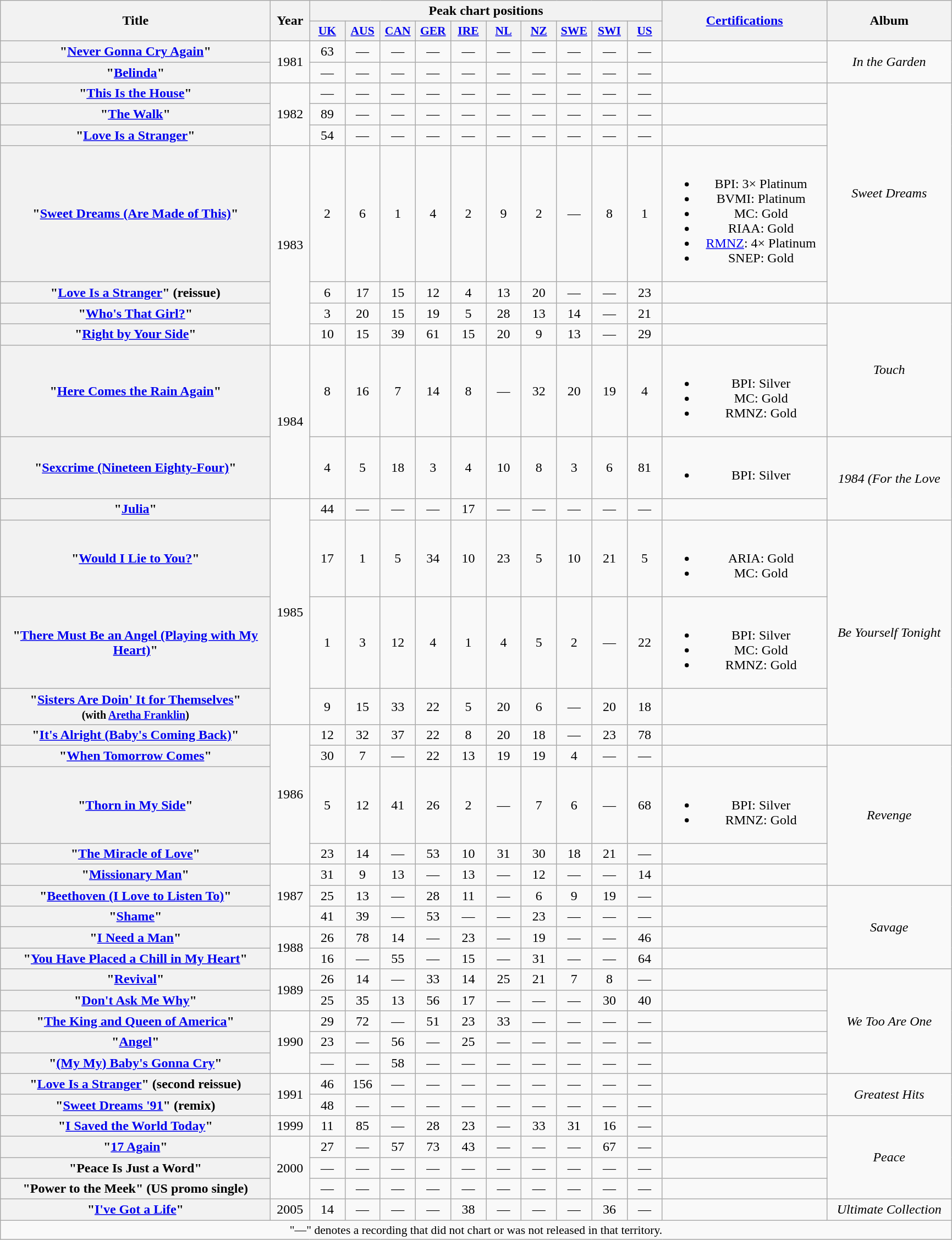<table class="wikitable plainrowheaders" style="text-align:center;" border="1">
<tr>
<th scope="col" rowspan="2" style="width:20em;">Title</th>
<th scope="col" rowspan="2" style="width:2.5em;">Year</th>
<th scope="col" colspan="10">Peak chart positions</th>
<th scope="col" rowspan="2" style="width:12em;"><a href='#'>Certifications</a></th>
<th scope="col" rowspan="2" style="width:9em;">Album</th>
</tr>
<tr>
<th scope="col" style="width:2.5em;font-size:90%;"><a href='#'>UK</a><br></th>
<th scope="col" style="width:2.5em;font-size:90%;"><a href='#'>AUS</a><br></th>
<th scope="col" style="width:2.5em;font-size:90%;"><a href='#'>CAN</a><br></th>
<th scope="col" style="width:2.5em;font-size:90%;"><a href='#'>GER</a><br></th>
<th scope="col" style="width:2.5em;font-size:90%;"><a href='#'>IRE</a><br></th>
<th scope="col" style="width:2.5em;font-size:90%;"><a href='#'>NL</a><br></th>
<th scope="col" style="width:2.5em;font-size:90%;"><a href='#'>NZ</a><br></th>
<th scope="col" style="width:2.5em;font-size:90%;"><a href='#'>SWE</a><br></th>
<th scope="col" style="width:2.5em;font-size:90%;"><a href='#'>SWI</a><br></th>
<th scope="col" style="width:2.5em;font-size:90%;"><a href='#'>US</a><br></th>
</tr>
<tr>
<th scope="row">"<a href='#'>Never Gonna Cry Again</a>"</th>
<td rowspan="2">1981</td>
<td>63</td>
<td>—</td>
<td>—</td>
<td>—</td>
<td>—</td>
<td>—</td>
<td>—</td>
<td>—</td>
<td>—</td>
<td>—</td>
<td></td>
<td rowspan="2"><em>In the Garden</em></td>
</tr>
<tr>
<th scope="row">"<a href='#'>Belinda</a>"</th>
<td>—</td>
<td>—</td>
<td>—</td>
<td>—</td>
<td>—</td>
<td>—</td>
<td>—</td>
<td>—</td>
<td>—</td>
<td>—</td>
<td></td>
</tr>
<tr>
<th scope="row">"<a href='#'>This Is the House</a>"</th>
<td rowspan="3">1982</td>
<td>—</td>
<td>—</td>
<td>—</td>
<td>—</td>
<td>—</td>
<td>—</td>
<td>—</td>
<td>—</td>
<td>—</td>
<td>—</td>
<td></td>
<td rowspan="5"><em>Sweet Dreams </em></td>
</tr>
<tr>
<th scope="row">"<a href='#'>The Walk</a>"</th>
<td>89</td>
<td>—</td>
<td>—</td>
<td>—</td>
<td>—</td>
<td>—</td>
<td>—</td>
<td>—</td>
<td>—</td>
<td>—</td>
<td></td>
</tr>
<tr>
<th scope="row">"<a href='#'>Love Is a Stranger</a>"</th>
<td>54</td>
<td>—</td>
<td>—</td>
<td>—</td>
<td>—</td>
<td>—</td>
<td>—</td>
<td>—</td>
<td>—</td>
<td>—</td>
<td></td>
</tr>
<tr>
<th scope="row">"<a href='#'>Sweet Dreams (Are Made of This)</a>"</th>
<td rowspan="4">1983</td>
<td>2</td>
<td>6</td>
<td>1</td>
<td>4</td>
<td>2</td>
<td>9</td>
<td>2</td>
<td>—</td>
<td>8</td>
<td>1</td>
<td><br><ul><li>BPI: 3× Platinum</li><li>BVMI: Platinum</li><li>MC: Gold</li><li>RIAA: Gold</li><li><a href='#'>RMNZ</a>: 4× Platinum</li><li>SNEP: Gold</li></ul></td>
</tr>
<tr>
<th scope="row">"<a href='#'>Love Is a Stranger</a>" (reissue)</th>
<td>6</td>
<td>17</td>
<td>15</td>
<td>12</td>
<td>4</td>
<td>13</td>
<td>20</td>
<td>—</td>
<td>—</td>
<td>23</td>
<td></td>
</tr>
<tr>
<th scope="row">"<a href='#'>Who's That Girl?</a>"</th>
<td>3</td>
<td>20</td>
<td>15</td>
<td>19</td>
<td>5</td>
<td>28</td>
<td>13</td>
<td>14</td>
<td>—</td>
<td>21</td>
<td></td>
<td rowspan="3"><em>Touch</em></td>
</tr>
<tr>
<th scope="row">"<a href='#'>Right by Your Side</a>"</th>
<td>10</td>
<td>15</td>
<td>39</td>
<td>61</td>
<td>15</td>
<td>20</td>
<td>9</td>
<td>13</td>
<td>—</td>
<td>29</td>
<td></td>
</tr>
<tr>
<th scope="row">"<a href='#'>Here Comes the Rain Again</a>"</th>
<td rowspan="2">1984</td>
<td>8</td>
<td>16</td>
<td>7</td>
<td>14</td>
<td>8</td>
<td>—</td>
<td>32</td>
<td>20</td>
<td>19</td>
<td>4</td>
<td><br><ul><li>BPI: Silver</li><li>MC: Gold</li><li>RMNZ: Gold</li></ul></td>
</tr>
<tr>
<th scope="row">"<a href='#'>Sexcrime (Nineteen Eighty-Four)</a>"</th>
<td>4</td>
<td>5</td>
<td>18</td>
<td>3</td>
<td>4</td>
<td>10</td>
<td>8</td>
<td>3</td>
<td>6</td>
<td>81</td>
<td><br><ul><li>BPI: Silver</li></ul></td>
<td rowspan="2"><em>1984 (For the Love </em></td>
</tr>
<tr>
<th scope="row">"<a href='#'>Julia</a>"</th>
<td rowspan="4">1985</td>
<td>44</td>
<td>—</td>
<td>—</td>
<td>—</td>
<td>17</td>
<td>—</td>
<td>—</td>
<td>—</td>
<td>—</td>
<td>—</td>
<td></td>
</tr>
<tr>
<th scope="row">"<a href='#'>Would I Lie to You?</a>"</th>
<td>17</td>
<td>1</td>
<td>5</td>
<td>34</td>
<td>10</td>
<td>23</td>
<td>5</td>
<td>10</td>
<td>21</td>
<td>5</td>
<td><br><ul><li>ARIA: Gold</li><li>MC: Gold</li></ul></td>
<td rowspan="4"><em>Be Yourself Tonight</em></td>
</tr>
<tr>
<th scope="row">"<a href='#'>There Must Be an Angel (Playing with My Heart)</a>"</th>
<td>1</td>
<td>3</td>
<td>12</td>
<td>4</td>
<td>1</td>
<td>4</td>
<td>5</td>
<td>2</td>
<td>—</td>
<td>22</td>
<td><br><ul><li>BPI: Silver</li><li>MC: Gold</li><li>RMNZ: Gold</li></ul></td>
</tr>
<tr>
<th scope="row">"<a href='#'>Sisters Are Doin' It for Themselves</a>" <br><small>(with <a href='#'>Aretha Franklin</a>)</small></th>
<td>9</td>
<td>15</td>
<td>33</td>
<td>22</td>
<td>5</td>
<td>20</td>
<td>6</td>
<td>—</td>
<td>20</td>
<td>18</td>
<td></td>
</tr>
<tr>
<th scope="row">"<a href='#'>It's Alright (Baby's Coming Back)</a>"</th>
<td rowspan="4">1986</td>
<td>12</td>
<td>32</td>
<td>37</td>
<td>22</td>
<td>8</td>
<td>20</td>
<td>18</td>
<td>—</td>
<td>23</td>
<td>78</td>
<td></td>
</tr>
<tr>
<th scope="row">"<a href='#'>When Tomorrow Comes</a>"</th>
<td>30</td>
<td>7</td>
<td>—</td>
<td>22</td>
<td>13</td>
<td>19</td>
<td>19</td>
<td>4</td>
<td>—</td>
<td>—</td>
<td></td>
<td rowspan="4"><em>Revenge</em></td>
</tr>
<tr>
<th scope="row">"<a href='#'>Thorn in My Side</a>"</th>
<td>5</td>
<td>12</td>
<td>41</td>
<td>26</td>
<td>2</td>
<td>—</td>
<td>7</td>
<td>6</td>
<td>—</td>
<td>68</td>
<td><br><ul><li>BPI: Silver</li><li>RMNZ: Gold</li></ul></td>
</tr>
<tr>
<th scope="row">"<a href='#'>The Miracle of Love</a>"</th>
<td>23</td>
<td>14</td>
<td>—</td>
<td>53</td>
<td>10</td>
<td>31</td>
<td>30</td>
<td>18</td>
<td>21</td>
<td>—</td>
<td></td>
</tr>
<tr>
<th scope="row">"<a href='#'>Missionary Man</a>"</th>
<td rowspan="3">1987</td>
<td>31</td>
<td>9</td>
<td>13</td>
<td>—</td>
<td>13</td>
<td>—</td>
<td>12</td>
<td>—</td>
<td>—</td>
<td>14</td>
<td></td>
</tr>
<tr>
<th scope="row">"<a href='#'>Beethoven (I Love to Listen To)</a>"</th>
<td>25</td>
<td>13</td>
<td>—</td>
<td>28</td>
<td>11</td>
<td>—</td>
<td>6</td>
<td>9</td>
<td>19</td>
<td>—</td>
<td></td>
<td rowspan="4"><em>Savage</em></td>
</tr>
<tr>
<th scope="row">"<a href='#'>Shame</a>"</th>
<td>41</td>
<td>39</td>
<td>—</td>
<td>53</td>
<td>—</td>
<td>—</td>
<td>23</td>
<td>—</td>
<td>—</td>
<td>—</td>
<td></td>
</tr>
<tr>
<th scope="row">"<a href='#'>I Need a Man</a>"</th>
<td rowspan="2">1988</td>
<td>26</td>
<td>78</td>
<td>14</td>
<td>—</td>
<td>23</td>
<td>—</td>
<td>19</td>
<td>—</td>
<td>—</td>
<td>46</td>
<td></td>
</tr>
<tr>
<th scope="row">"<a href='#'>You Have Placed a Chill in My Heart</a>"</th>
<td>16</td>
<td>—</td>
<td>55</td>
<td>—</td>
<td>15</td>
<td>—</td>
<td>31</td>
<td>—</td>
<td>—</td>
<td>64</td>
<td></td>
</tr>
<tr>
<th scope="row">"<a href='#'>Revival</a>"</th>
<td rowspan="2">1989</td>
<td>26</td>
<td>14</td>
<td>—</td>
<td>33</td>
<td>14</td>
<td>25</td>
<td>21</td>
<td>7</td>
<td>8</td>
<td>—</td>
<td></td>
<td rowspan="5"><em>We Too Are One</em></td>
</tr>
<tr>
<th scope="row">"<a href='#'>Don't Ask Me Why</a>"</th>
<td>25</td>
<td>35</td>
<td>13</td>
<td>56</td>
<td>17</td>
<td>—</td>
<td>—</td>
<td>—</td>
<td>30</td>
<td>40</td>
<td></td>
</tr>
<tr>
<th scope="row">"<a href='#'>The King and Queen of America</a>"</th>
<td rowspan="3">1990</td>
<td>29</td>
<td>72</td>
<td>—</td>
<td>51</td>
<td>23</td>
<td>33</td>
<td>—</td>
<td>—</td>
<td>—</td>
<td>—</td>
<td></td>
</tr>
<tr>
<th scope="row">"<a href='#'>Angel</a>"</th>
<td>23</td>
<td>—</td>
<td>56</td>
<td>—</td>
<td>25</td>
<td>—</td>
<td>—</td>
<td>—</td>
<td>—</td>
<td>—</td>
<td></td>
</tr>
<tr>
<th scope="row">"<a href='#'>(My My) Baby's Gonna Cry</a>"</th>
<td>—</td>
<td>—</td>
<td>58</td>
<td>—</td>
<td>—</td>
<td>—</td>
<td>—</td>
<td>—</td>
<td>—</td>
<td>—</td>
<td></td>
</tr>
<tr>
<th scope="row">"<a href='#'>Love Is a Stranger</a>" (second reissue)</th>
<td rowspan="2">1991</td>
<td>46</td>
<td>156</td>
<td>—</td>
<td>—</td>
<td>—</td>
<td>—</td>
<td>—</td>
<td>—</td>
<td>—</td>
<td>—</td>
<td></td>
<td rowspan="2"><em>Greatest Hits</em></td>
</tr>
<tr>
<th scope="row">"<a href='#'>Sweet Dreams '91</a>" (remix)</th>
<td>48</td>
<td>—</td>
<td>—</td>
<td>—</td>
<td>—</td>
<td>—</td>
<td>—</td>
<td>—</td>
<td>—</td>
<td>—</td>
<td></td>
</tr>
<tr>
<th scope="row">"<a href='#'>I Saved the World Today</a>"</th>
<td>1999</td>
<td>11</td>
<td>85</td>
<td>—</td>
<td>28</td>
<td>23</td>
<td>—</td>
<td>33</td>
<td>31</td>
<td>16</td>
<td>—</td>
<td></td>
<td rowspan="4"><em>Peace</em></td>
</tr>
<tr>
<th scope="row">"<a href='#'>17 Again</a>"</th>
<td rowspan="3">2000</td>
<td>27</td>
<td>—</td>
<td>57</td>
<td>73</td>
<td>43</td>
<td>—</td>
<td>—</td>
<td>—</td>
<td>67</td>
<td>—</td>
<td></td>
</tr>
<tr>
<th scope="row">"Peace Is Just a Word"</th>
<td>—</td>
<td>—</td>
<td>—</td>
<td>—</td>
<td>—</td>
<td>—</td>
<td>—</td>
<td>—</td>
<td>—</td>
<td>—</td>
<td></td>
</tr>
<tr>
<th scope="row">"Power to the Meek" (US promo single)</th>
<td>—</td>
<td>—</td>
<td>—</td>
<td>—</td>
<td>—</td>
<td>—</td>
<td>—</td>
<td>—</td>
<td>—</td>
<td>—</td>
<td></td>
</tr>
<tr>
<th scope="row">"<a href='#'>I've Got a Life</a>"</th>
<td>2005</td>
<td>14</td>
<td>—</td>
<td>—</td>
<td>—</td>
<td>38</td>
<td>—</td>
<td>—</td>
<td>—</td>
<td>36</td>
<td>—</td>
<td></td>
<td><em>Ultimate Collection</em></td>
</tr>
<tr>
<td colspan="14" style="font-size:90%">"—" denotes a recording that did not chart or was not released in that territory.</td>
</tr>
</table>
